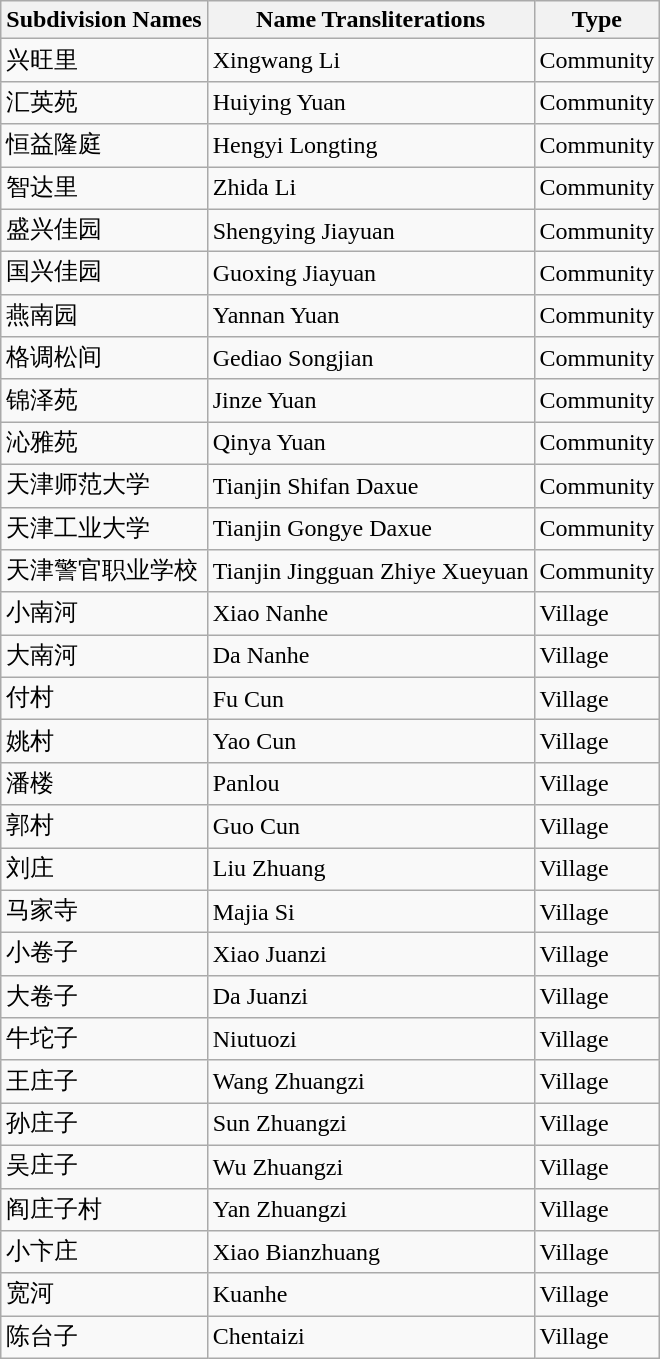<table class="wikitable sortable">
<tr>
<th>Subdivision Names</th>
<th>Name Transliterations</th>
<th>Type</th>
</tr>
<tr>
<td>兴旺里</td>
<td>Xingwang Li</td>
<td>Community</td>
</tr>
<tr>
<td>汇英苑</td>
<td>Huiying Yuan</td>
<td>Community</td>
</tr>
<tr>
<td>恒益隆庭</td>
<td>Hengyi Longting</td>
<td>Community</td>
</tr>
<tr>
<td>智达里</td>
<td>Zhida Li</td>
<td>Community</td>
</tr>
<tr>
<td>盛兴佳园</td>
<td>Shengying Jiayuan</td>
<td>Community</td>
</tr>
<tr>
<td>国兴佳园</td>
<td>Guoxing Jiayuan</td>
<td>Community</td>
</tr>
<tr>
<td>燕南园</td>
<td>Yannan Yuan</td>
<td>Community</td>
</tr>
<tr>
<td>格调松间</td>
<td>Gediao Songjian</td>
<td>Community</td>
</tr>
<tr>
<td>锦泽苑</td>
<td>Jinze Yuan</td>
<td>Community</td>
</tr>
<tr>
<td>沁雅苑</td>
<td>Qinya Yuan</td>
<td>Community</td>
</tr>
<tr>
<td>天津师范大学</td>
<td>Tianjin Shifan Daxue</td>
<td>Community</td>
</tr>
<tr>
<td>天津工业大学</td>
<td>Tianjin Gongye Daxue</td>
<td>Community</td>
</tr>
<tr>
<td>天津警官职业学校</td>
<td>Tianjin Jingguan Zhiye Xueyuan</td>
<td>Community</td>
</tr>
<tr>
<td>小南河</td>
<td>Xiao Nanhe</td>
<td>Village</td>
</tr>
<tr>
<td>大南河</td>
<td>Da Nanhe</td>
<td>Village</td>
</tr>
<tr>
<td>付村</td>
<td>Fu Cun</td>
<td>Village</td>
</tr>
<tr>
<td>姚村</td>
<td>Yao Cun</td>
<td>Village</td>
</tr>
<tr>
<td>潘楼</td>
<td>Panlou</td>
<td>Village</td>
</tr>
<tr>
<td>郭村</td>
<td>Guo Cun</td>
<td>Village</td>
</tr>
<tr>
<td>刘庄</td>
<td>Liu Zhuang</td>
<td>Village</td>
</tr>
<tr>
<td>马家寺</td>
<td>Majia Si</td>
<td>Village</td>
</tr>
<tr>
<td>小卷子</td>
<td>Xiao Juanzi</td>
<td>Village</td>
</tr>
<tr>
<td>大卷子</td>
<td>Da Juanzi</td>
<td>Village</td>
</tr>
<tr>
<td>牛坨子</td>
<td>Niutuozi</td>
<td>Village</td>
</tr>
<tr>
<td>王庄子</td>
<td>Wang Zhuangzi</td>
<td>Village</td>
</tr>
<tr>
<td>孙庄子</td>
<td>Sun Zhuangzi</td>
<td>Village</td>
</tr>
<tr>
<td>吴庄子</td>
<td>Wu Zhuangzi</td>
<td>Village</td>
</tr>
<tr>
<td>阎庄子村</td>
<td>Yan Zhuangzi</td>
<td>Village</td>
</tr>
<tr>
<td>小卞庄</td>
<td>Xiao Bianzhuang</td>
<td>Village</td>
</tr>
<tr>
<td>宽河</td>
<td>Kuanhe</td>
<td>Village</td>
</tr>
<tr>
<td>陈台子</td>
<td>Chentaizi</td>
<td>Village</td>
</tr>
</table>
